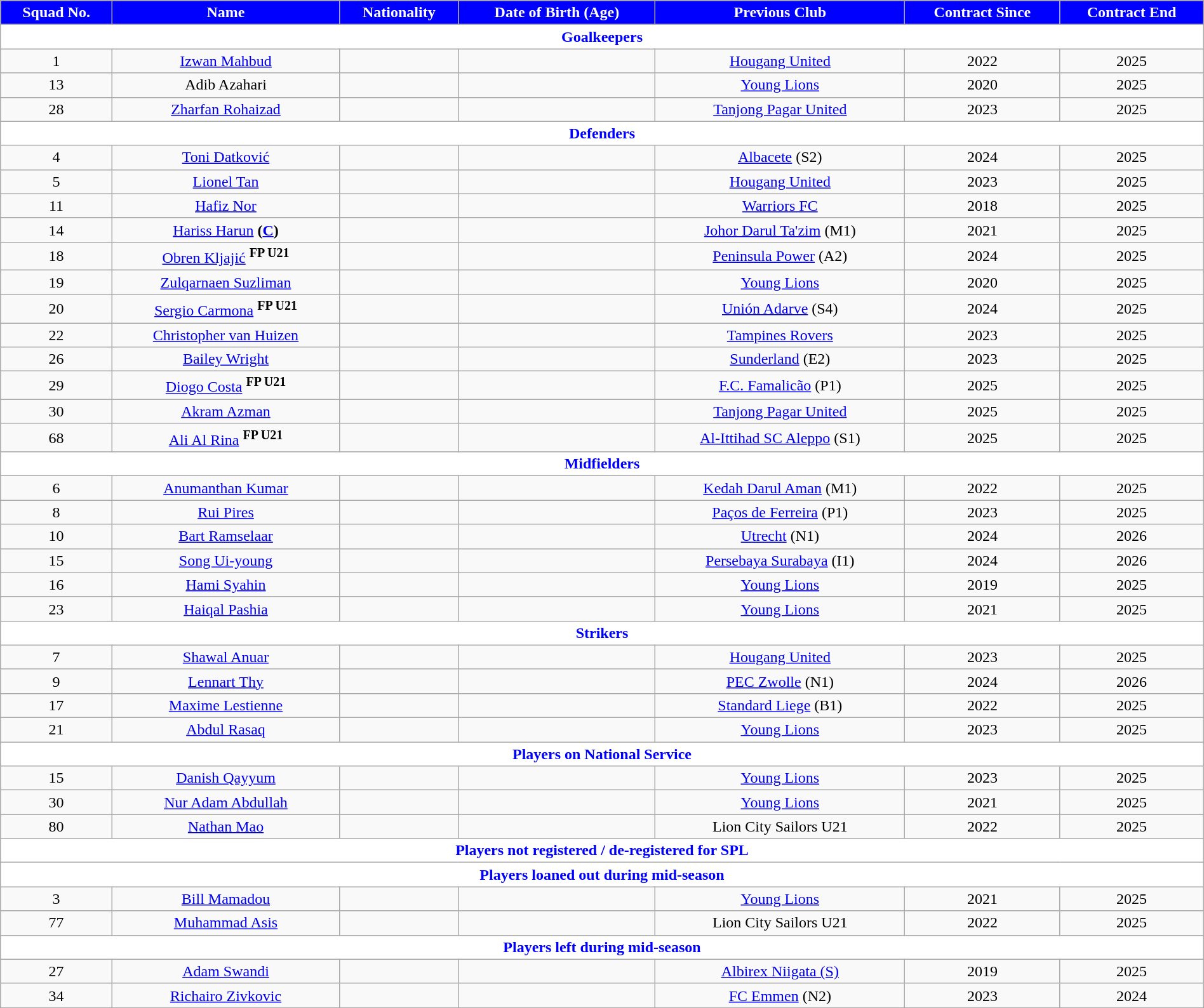<table class="wikitable" style="text-align:center; font-size:100%; width:100%;">
<tr>
<th style="background:Blue; color:white; text-align:center;">Squad No.</th>
<th style="background:Blue; color:white; text-align:center;">Name</th>
<th style="background:Blue; color:white; text-align:center;">Nationality</th>
<th style="background:Blue; color:white; text-align:center;">Date of Birth (Age)</th>
<th style="background:Blue; color:white; text-align:center;">Previous Club</th>
<th style="background:Blue; color:white; text-align:center;">Contract Since</th>
<th style="background:Blue; color:white; text-align:center;">Contract End</th>
</tr>
<tr>
<th colspan="8" style="background:white; color:blue; text-align:center">Goalkeepers</th>
</tr>
<tr>
<td>1</td>
<td><a href='#'>Izwan Mahbud</a></td>
<td></td>
<td></td>
<td> <a href='#'>Hougang United</a></td>
<td>2022</td>
<td>2025</td>
</tr>
<tr>
<td>13</td>
<td>Adib Azahari</td>
<td></td>
<td></td>
<td> <a href='#'>Young Lions</a></td>
<td>2020</td>
<td>2025</td>
</tr>
<tr>
<td>28</td>
<td><a href='#'>Zharfan Rohaizad</a></td>
<td></td>
<td></td>
<td> <a href='#'>Tanjong Pagar United</a></td>
<td>2023</td>
<td>2025</td>
</tr>
<tr>
<th colspan="8" style="background:white; color:blue; text-align:center">Defenders</th>
</tr>
<tr>
<td>4</td>
<td><a href='#'>Toni Datković</a></td>
<td></td>
<td></td>
<td> <a href='#'>Albacete</a> (S2)</td>
<td>2024</td>
<td>2025</td>
</tr>
<tr>
<td>5</td>
<td><a href='#'>Lionel Tan</a></td>
<td></td>
<td></td>
<td> <a href='#'>Hougang United</a></td>
<td>2023</td>
<td>2025</td>
</tr>
<tr>
<td>11</td>
<td><a href='#'>Hafiz Nor</a></td>
<td></td>
<td></td>
<td> <a href='#'>Warriors FC</a></td>
<td>2018</td>
<td>2025</td>
</tr>
<tr>
<td>14</td>
<td><a href='#'>Hariss Harun</a> <strong>(<a href='#'>C</a>)</strong></td>
<td></td>
<td></td>
<td> <a href='#'>Johor Darul Ta'zim</a> (M1)</td>
<td>2021</td>
<td>2025</td>
</tr>
<tr>
<td>18</td>
<td><a href='#'>Obren Kljajić</a> <sup><strong>FP U21</strong></sup></td>
<td></td>
<td></td>
<td> <a href='#'>Peninsula Power</a> (A2)</td>
<td>2024</td>
<td>2025</td>
</tr>
<tr>
<td>19</td>
<td><a href='#'>Zulqarnaen Suzliman</a></td>
<td></td>
<td></td>
<td> <a href='#'>Young Lions</a></td>
<td>2020</td>
<td>2025</td>
</tr>
<tr>
<td>20</td>
<td><a href='#'>Sergio Carmona</a> <sup><strong>FP U21</strong></sup></td>
<td></td>
<td></td>
<td> <a href='#'>Unión Adarve</a> (S4)</td>
<td>2024</td>
<td>2025</td>
</tr>
<tr>
<td>22</td>
<td><a href='#'>Christopher van Huizen</a></td>
<td></td>
<td></td>
<td> <a href='#'>Tampines Rovers</a></td>
<td>2023</td>
<td>2025</td>
</tr>
<tr>
<td>26</td>
<td><a href='#'>Bailey Wright</a></td>
<td></td>
<td></td>
<td> <a href='#'>Sunderland</a> (E2)</td>
<td>2023</td>
<td>2025</td>
</tr>
<tr>
<td>29</td>
<td><a href='#'>Diogo Costa</a> <sup><strong>FP U21</strong></sup></td>
<td></td>
<td></td>
<td> <a href='#'>F.C. Famalicão</a> (P1)</td>
<td>2025</td>
<td>2025</td>
</tr>
<tr>
<td>30</td>
<td><a href='#'>Akram Azman</a></td>
<td></td>
<td></td>
<td> <a href='#'>Tanjong Pagar United</a></td>
<td>2025</td>
<td>2025</td>
</tr>
<tr>
<td>68</td>
<td><a href='#'>Ali Al Rina</a> <sup><strong>FP U21</strong></sup></td>
<td></td>
<td></td>
<td> <a href='#'>Al-Ittihad SC Aleppo</a> (S1)</td>
<td>2025</td>
<td>2025</td>
</tr>
<tr>
<th colspan="8" style="background:white; color:blue; text-align:center">Midfielders</th>
</tr>
<tr>
<td>6</td>
<td><a href='#'>Anumanthan Kumar</a></td>
<td></td>
<td></td>
<td> <a href='#'>Kedah Darul Aman</a> (M1)</td>
<td>2022</td>
<td>2025</td>
</tr>
<tr>
<td>8</td>
<td><a href='#'>Rui Pires</a></td>
<td></td>
<td></td>
<td> <a href='#'>Paços de Ferreira</a> (P1)</td>
<td>2023</td>
<td>2025</td>
</tr>
<tr>
<td>10</td>
<td><a href='#'>Bart Ramselaar</a></td>
<td></td>
<td></td>
<td> <a href='#'>Utrecht</a> (N1)</td>
<td>2024</td>
<td>2026</td>
</tr>
<tr>
<td>15</td>
<td><a href='#'>Song Ui-young</a></td>
<td></td>
<td></td>
<td> <a href='#'>Persebaya Surabaya</a> (I1)</td>
<td>2024</td>
<td>2026</td>
</tr>
<tr>
<td>16</td>
<td><a href='#'>Hami Syahin</a></td>
<td></td>
<td></td>
<td> <a href='#'>Young Lions</a></td>
<td>2019</td>
<td>2025</td>
</tr>
<tr>
<td>23</td>
<td><a href='#'>Haiqal Pashia</a></td>
<td></td>
<td></td>
<td> <a href='#'>Young Lions</a></td>
<td>2021</td>
<td>2025</td>
</tr>
<tr>
<th colspan="8" style="background:white; color:blue; text-align:center">Strikers</th>
</tr>
<tr>
<td>7</td>
<td><a href='#'>Shawal Anuar</a></td>
<td></td>
<td></td>
<td> <a href='#'>Hougang United</a></td>
<td>2023</td>
<td>2025</td>
</tr>
<tr>
<td>9</td>
<td><a href='#'>Lennart Thy</a></td>
<td></td>
<td></td>
<td> <a href='#'>PEC Zwolle</a> (N1)</td>
<td>2024</td>
<td>2026</td>
</tr>
<tr>
<td>17</td>
<td><a href='#'>Maxime Lestienne</a></td>
<td></td>
<td></td>
<td> <a href='#'>Standard Liege</a> (B1)</td>
<td>2022</td>
<td>2025</td>
</tr>
<tr>
<td>21</td>
<td><a href='#'>Abdul Rasaq</a></td>
<td></td>
<td></td>
<td> <a href='#'>Young Lions</a></td>
<td>2023</td>
<td>2025</td>
</tr>
<tr>
<th colspan="8" style="background:white; color:blue; text-align:center">Players on National Service</th>
</tr>
<tr>
<td>15</td>
<td><a href='#'>Danish Qayyum</a></td>
<td></td>
<td></td>
<td> <a href='#'>Young Lions</a></td>
<td>2023</td>
<td>2025</td>
</tr>
<tr>
<td>30</td>
<td><a href='#'>Nur Adam Abdullah</a></td>
<td></td>
<td></td>
<td> <a href='#'>Young Lions</a></td>
<td>2021</td>
<td>2025</td>
</tr>
<tr>
<td>80</td>
<td><a href='#'>Nathan Mao</a></td>
<td></td>
<td></td>
<td> Lion City Sailors U21</td>
<td>2022</td>
<td>2025</td>
</tr>
<tr>
<th colspan="8" style="background:white; color:blue; text-align:center">Players not registered / de-registered for SPL</th>
</tr>
<tr>
<th colspan="8" style="background:white; color:blue; text-align:center">Players loaned out during mid-season</th>
</tr>
<tr>
<td>3</td>
<td><a href='#'>Bill Mamadou</a></td>
<td></td>
<td></td>
<td> <a href='#'>Young Lions</a></td>
<td>2021</td>
<td>2025</td>
</tr>
<tr>
<td>77</td>
<td><a href='#'>Muhammad Asis</a></td>
<td></td>
<td></td>
<td> Lion City Sailors U21</td>
<td>2022</td>
<td>2025</td>
</tr>
<tr>
<th colspan="8" style="background:white; color:blue; text-align:center">Players left during mid-season</th>
</tr>
<tr>
<td>27</td>
<td><a href='#'>Adam Swandi</a></td>
<td></td>
<td></td>
<td> <a href='#'>Albirex Niigata (S)</a></td>
<td>2019</td>
<td>2025</td>
</tr>
<tr>
<td>34</td>
<td><a href='#'>Richairo Zivkovic</a></td>
<td></td>
<td></td>
<td> <a href='#'>FC Emmen</a> (N2)</td>
<td>2023</td>
<td>2024</td>
</tr>
<tr>
</tr>
</table>
